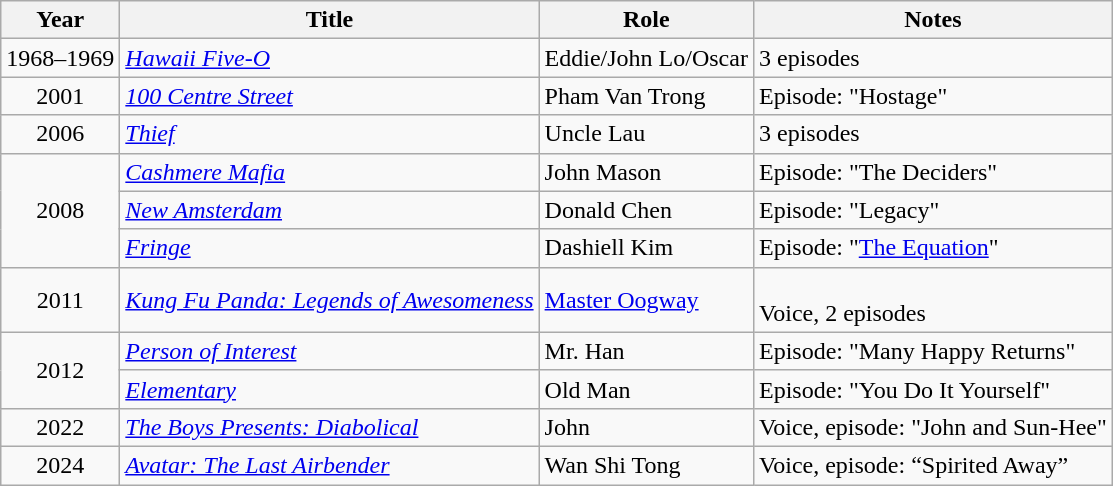<table class="wikitable sortable">
<tr>
<th>Year</th>
<th>Title</th>
<th>Role</th>
<th class="unsortable">Notes</th>
</tr>
<tr align="center">
<td align="center">1968–1969</td>
<td align="left"><em><a href='#'>Hawaii Five-O</a></em></td>
<td align="left">Eddie/John Lo/Oscar</td>
<td align="left">3 episodes</td>
</tr>
<tr align="center">
<td align="center">2001</td>
<td align="left"><em><a href='#'>100 Centre Street</a></em></td>
<td align="left">Pham Van Trong</td>
<td align="left">Episode: "Hostage"</td>
</tr>
<tr align="center">
<td align="center">2006</td>
<td align="left"><em><a href='#'>Thief</a></em></td>
<td align="left">Uncle Lau</td>
<td align="left">3 episodes</td>
</tr>
<tr align="center">
<td rowspan="3" align="center">2008</td>
<td align="left"><em><a href='#'>Cashmere Mafia</a></em></td>
<td align="left">John Mason</td>
<td align="left">Episode: "The Deciders"</td>
</tr>
<tr align="center">
<td align="left"><em><a href='#'>New Amsterdam</a></em></td>
<td align="left">Donald Chen</td>
<td align="left">Episode: "Legacy"</td>
</tr>
<tr align="center">
<td align="left"><em><a href='#'>Fringe</a></em></td>
<td align="left">Dashiell Kim</td>
<td align="left">Episode: "<a href='#'>The Equation</a>"</td>
</tr>
<tr align="center">
<td align="center">2011</td>
<td align="left"><em><a href='#'>Kung Fu Panda: Legends of Awesomeness</a></em></td>
<td align="left"><a href='#'>Master Oogway</a></td>
<td align="left"><br>Voice, 2 episodes</td>
</tr>
<tr align="center">
<td rowspan="2" align="center">2012</td>
<td align="left"><em><a href='#'>Person of Interest</a></em></td>
<td align="left">Mr. Han</td>
<td align="left">Episode: "Many Happy Returns"</td>
</tr>
<tr align="center">
<td align="left"><em><a href='#'>Elementary</a></em></td>
<td align="left">Old Man</td>
<td align="left">Episode: "You Do It Yourself"</td>
</tr>
<tr align="center">
<td align="center">2022</td>
<td align="left"><em><a href='#'>The Boys Presents: Diabolical</a></em></td>
<td align="left">John</td>
<td align="left">Voice, episode: "John and Sun-Hee"</td>
</tr>
<tr align="center">
<td align="center">2024</td>
<td align="left"><em><a href='#'>Avatar: The Last Airbender</a></em></td>
<td align="left">Wan Shi Tong</td>
<td align="left">Voice, episode: “Spirited Away”</td>
</tr>
</table>
